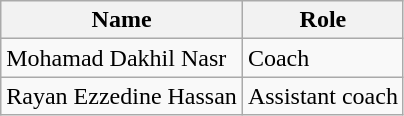<table class="wikitable">
<tr>
<th>Name</th>
<th>Role</th>
</tr>
<tr>
<td> Mohamad Dakhil Nasr</td>
<td>Coach</td>
</tr>
<tr>
<td> Rayan Ezzedine Hassan</td>
<td>Assistant coach</td>
</tr>
</table>
